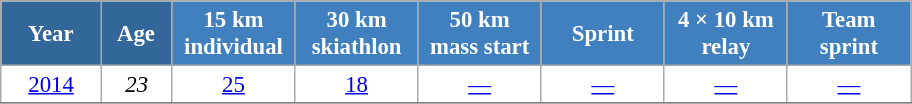<table class="wikitable" style="font-size:95%; text-align:center; border:grey solid 1px; border-collapse:collapse; background:#ffffff;">
<tr>
<th style="background-color:#369; color:white; width:60px;"> Year </th>
<th style="background-color:#369; color:white; width:40px;"> Age </th>
<th style="background-color:#4180be; color:white; width:75px;"> 15 km <br> individual </th>
<th style="background-color:#4180be; color:white; width:75px;"> 30 km <br> skiathlon </th>
<th style="background-color:#4180be; color:white; width:75px;"> 50 km <br> mass start </th>
<th style="background-color:#4180be; color:white; width:75px;"> Sprint </th>
<th style="background-color:#4180be; color:white; width:75px;"> 4 × 10 km <br> relay </th>
<th style="background-color:#4180be; color:white; width:75px;"> Team <br> sprint </th>
</tr>
<tr>
<td><a href='#'>2014</a></td>
<td><em>23</em></td>
<td><a href='#'>25</a></td>
<td><a href='#'>18</a></td>
<td><a href='#'>—</a></td>
<td><a href='#'>—</a></td>
<td><a href='#'>—</a></td>
<td><a href='#'>—</a></td>
</tr>
<tr>
</tr>
</table>
